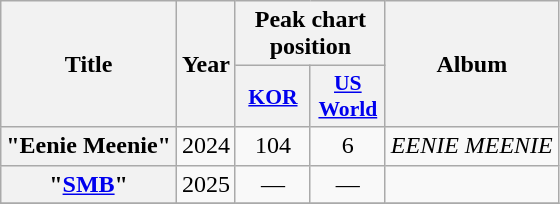<table class="wikitable plainrowheaders" style="text-align:center">
<tr>
<th scope="col" rowspan="2">Title</th>
<th scope="col" rowspan="2">Year</th>
<th scope="col" colspan="2">Peak chart position</th>
<th scope="col" rowspan="2">Album</th>
</tr>
<tr>
<th scope="col" style="width:3em;font-size:90%"><a href='#'>KOR</a><br></th>
<th scope="col" style="width:3em;font-size:90%"><a href='#'>US<br>World</a><br></th>
</tr>
<tr>
<th scope="row">"Eenie Meenie"<br></th>
<td>2024</td>
<td>104</td>
<td>6</td>
<td><em>EENIE MEENIE</em></td>
</tr>
<tr>
<th scope="row">"<a href='#'>SMB</a>"<br></th>
<td>2025</td>
<td>—</td>
<td>—</td>
<td></td>
</tr>
<tr>
</tr>
</table>
